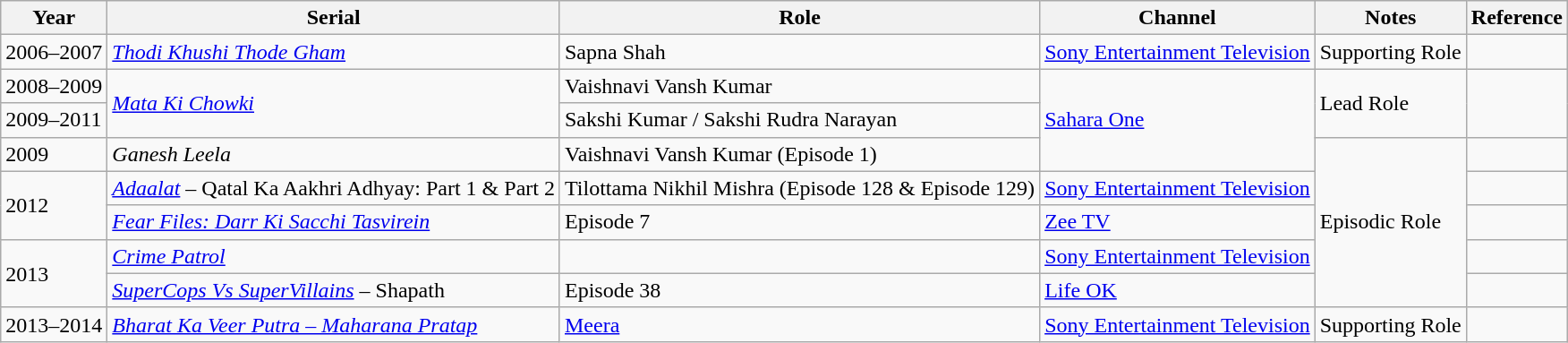<table class="wikitable sortable">
<tr>
<th>Year</th>
<th>Serial</th>
<th>Role</th>
<th>Channel</th>
<th>Notes</th>
<th>Reference</th>
</tr>
<tr>
<td>2006–2007</td>
<td><em><a href='#'>Thodi Khushi Thode Gham</a></em></td>
<td>Sapna Shah</td>
<td><a href='#'>Sony Entertainment Television</a></td>
<td>Supporting Role</td>
<td></td>
</tr>
<tr>
<td>2008–2009</td>
<td rowspan = "2"><em><a href='#'>Mata Ki Chowki</a></em></td>
<td>Vaishnavi Vansh Kumar</td>
<td rowspan = "3"><a href='#'>Sahara One</a></td>
<td rowspan = "2">Lead Role</td>
<td rowspan = "2"></td>
</tr>
<tr>
<td>2009–2011</td>
<td>Sakshi Kumar / Sakshi Rudra Narayan</td>
</tr>
<tr>
<td>2009</td>
<td><em>Ganesh Leela</em></td>
<td>Vaishnavi Vansh Kumar (Episode 1)</td>
<td rowspan = "5">Episodic Role</td>
<td></td>
</tr>
<tr>
<td rowspan = "2">2012</td>
<td><em><a href='#'>Adaalat</a></em> – Qatal Ka Aakhri Adhyay: Part 1 & Part 2</td>
<td>Tilottama Nikhil Mishra (Episode 128 & Episode 129)</td>
<td><a href='#'>Sony Entertainment Television</a></td>
<td></td>
</tr>
<tr>
<td><em><a href='#'>Fear Files: Darr Ki Sacchi Tasvirein</a></em></td>
<td>Episode 7</td>
<td><a href='#'>Zee TV</a></td>
<td></td>
</tr>
<tr>
<td rowspan = "2">2013</td>
<td><em><a href='#'>Crime Patrol</a></em></td>
<td></td>
<td><a href='#'>Sony Entertainment Television</a></td>
<td></td>
</tr>
<tr>
<td><em><a href='#'>SuperCops Vs SuperVillains</a></em> – Shapath</td>
<td>Episode 38</td>
<td><a href='#'>Life OK</a></td>
<td></td>
</tr>
<tr>
<td>2013–2014</td>
<td><em><a href='#'>Bharat Ka Veer Putra – Maharana Pratap</a></em></td>
<td><a href='#'>Meera</a></td>
<td rowspan = "2"><a href='#'>Sony Entertainment Television</a></td>
<td>Supporting Role</td>
<td></td>
</tr>
</table>
